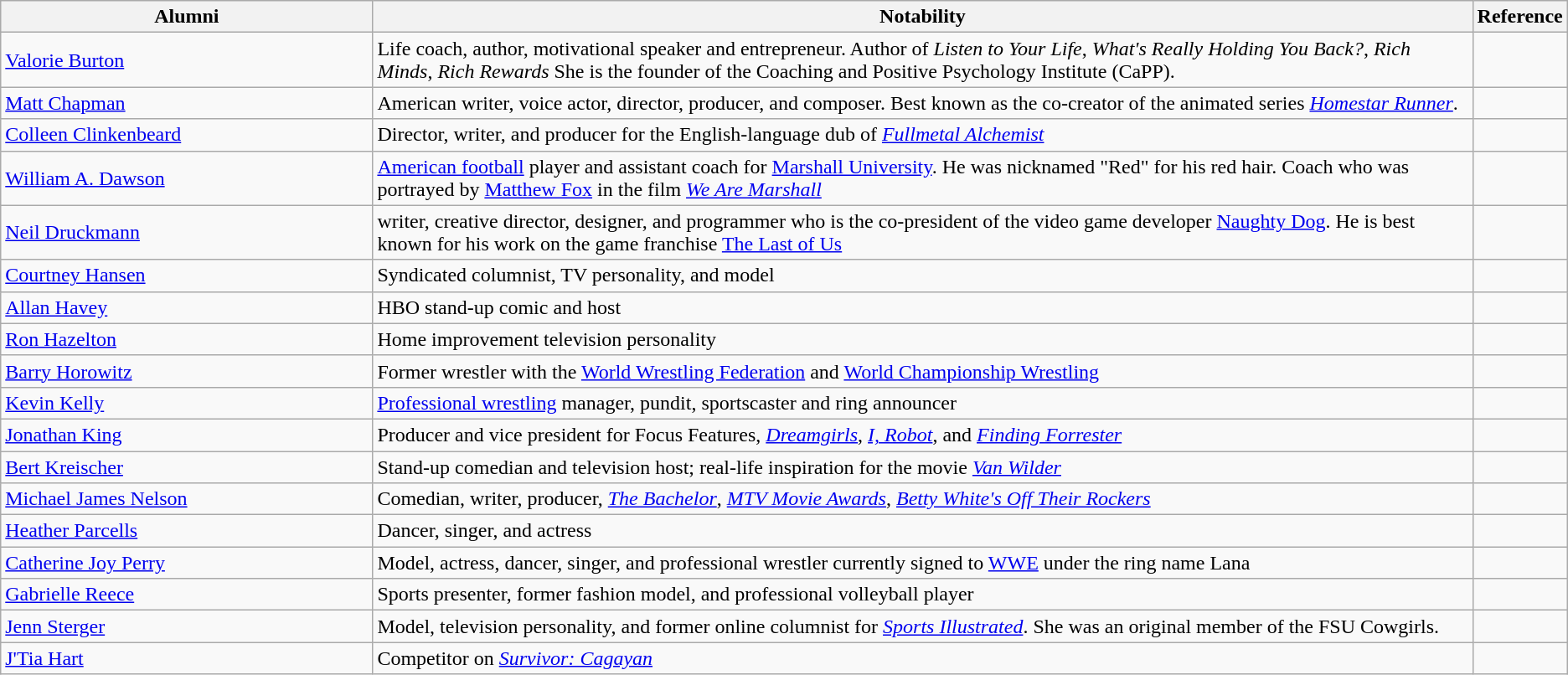<table class="wikitable vertical-align-top">
<tr>
<th style="width:25%;">Alumni</th>
<th style="width:75%;">Notability</th>
<th style="width:*;" class="unsortable">Reference</th>
</tr>
<tr>
<td><a href='#'>Valorie Burton</a></td>
<td>Life coach, author, motivational speaker and entrepreneur. Author of <em>Listen to Your Life</em>, <em>What's Really Holding You Back?</em>, <em>Rich Minds</em>, <em>Rich Rewards</em> She is the founder of the Coaching and Positive Psychology Institute (CaPP).</td>
<td></td>
</tr>
<tr>
<td><a href='#'>Matt Chapman</a></td>
<td>American writer, voice actor, director, producer, and composer. Best known as the co-creator of the animated series <em><a href='#'>Homestar Runner</a></em>.</td>
<td></td>
</tr>
<tr>
<td><a href='#'>Colleen Clinkenbeard</a></td>
<td>Director, writer, and producer for the English-language dub of <em><a href='#'>Fullmetal Alchemist</a></em></td>
<td></td>
</tr>
<tr>
<td><a href='#'>William A. Dawson</a></td>
<td><a href='#'>American football</a> player and assistant coach for <a href='#'>Marshall University</a>. He was nicknamed "Red" for his red hair. Coach who was portrayed by <a href='#'>Matthew Fox</a> in the film <em><a href='#'>We Are Marshall</a></em></td>
<td></td>
</tr>
<tr>
<td><a href='#'>Neil Druckmann</a></td>
<td>writer, creative director, designer, and programmer who is the co-president of the video game developer <a href='#'>Naughty Dog</a>. He is best known for his work on the game franchise <a href='#'>The Last of Us</a></td>
<td></td>
</tr>
<tr>
<td><a href='#'>Courtney Hansen</a></td>
<td>Syndicated columnist, TV personality, and model</td>
<td></td>
</tr>
<tr>
<td><a href='#'>Allan Havey</a></td>
<td>HBO stand-up comic and host</td>
<td></td>
</tr>
<tr>
<td><a href='#'>Ron Hazelton</a></td>
<td>Home improvement television personality</td>
<td></td>
</tr>
<tr>
<td><a href='#'>Barry Horowitz</a></td>
<td>Former wrestler with the <a href='#'>World Wrestling Federation</a> and <a href='#'>World Championship Wrestling</a></td>
<td></td>
</tr>
<tr>
<td><a href='#'>Kevin Kelly</a></td>
<td><a href='#'>Professional wrestling</a> manager, pundit, sportscaster and ring announcer</td>
<td></td>
</tr>
<tr>
<td><a href='#'>Jonathan King</a></td>
<td>Producer and vice president for Focus Features, <em><a href='#'>Dreamgirls</a></em>, <em><a href='#'>I, Robot</a></em>, and <em><a href='#'>Finding Forrester</a></em></td>
<td></td>
</tr>
<tr>
<td><a href='#'>Bert Kreischer</a></td>
<td>Stand-up comedian and television host; real-life inspiration for the movie <em><a href='#'>Van Wilder</a></em></td>
<td></td>
</tr>
<tr>
<td><a href='#'>Michael James Nelson</a></td>
<td>Comedian, writer, producer, <em><a href='#'>The Bachelor</a></em>, <em><a href='#'>MTV Movie Awards</a></em>, <em><a href='#'>Betty White's Off Their Rockers</a></em></td>
<td></td>
</tr>
<tr>
<td><a href='#'>Heather Parcells</a></td>
<td>Dancer, singer, and actress</td>
<td></td>
</tr>
<tr>
<td><a href='#'>Catherine Joy Perry</a></td>
<td>Model, actress, dancer, singer, and professional wrestler currently signed to <a href='#'>WWE</a> under the ring name Lana</td>
<td></td>
</tr>
<tr>
<td><a href='#'>Gabrielle Reece</a></td>
<td>Sports presenter, former fashion model, and professional volleyball player</td>
<td></td>
</tr>
<tr>
<td><a href='#'>Jenn Sterger</a></td>
<td>Model, television personality, and former online columnist for <em><a href='#'>Sports Illustrated</a></em>. She was an original member of the FSU Cowgirls.</td>
<td></td>
</tr>
<tr>
<td><a href='#'>J'Tia Hart</a></td>
<td>Competitor on <em><a href='#'>Survivor: Cagayan</a></em></td>
<td></td>
</tr>
</table>
